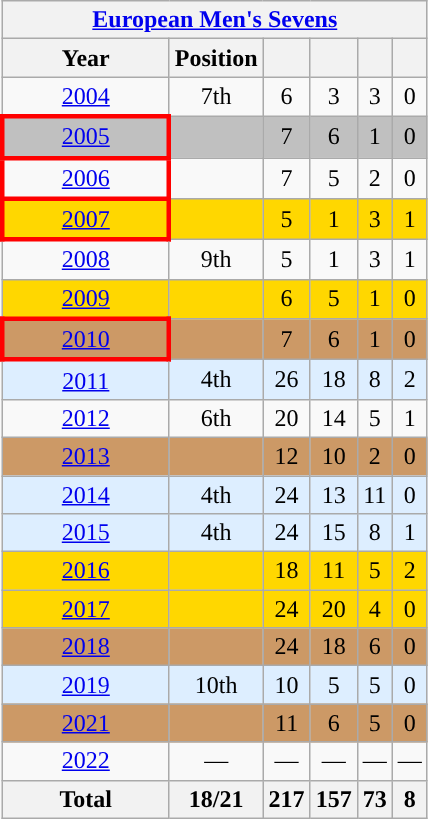<table class="wikitable" style="text-align: center;">
<tr>
<th colspan=10><a href='#'>European Men's Sevens</a></th>
</tr>
<tr>
<th style="width:6.5em;">Year</th>
<th>Position</th>
<th></th>
<th></th>
<th></th>
<th></th>
</tr>
<tr>
<td> <a href='#'>2004</a></td>
<td>7th</td>
<td>6</td>
<td>3</td>
<td>3</td>
<td>0</td>
</tr>
<tr bgcolor=silver>
<td style="border: 3px solid red"> <a href='#'>2005</a></td>
<td></td>
<td>7</td>
<td>6</td>
<td>1</td>
<td>0</td>
</tr>
<tr>
<td style="border: 3px solid red"> <a href='#'>2006</a></td>
<td></td>
<td>7</td>
<td>5</td>
<td>2</td>
<td>0</td>
</tr>
<tr bgcolor=gold>
<td style="border: 3px solid red"> <a href='#'>2007</a></td>
<td></td>
<td>5</td>
<td>1</td>
<td>3</td>
<td>1</td>
</tr>
<tr>
<td> <a href='#'>2008</a></td>
<td>9th</td>
<td>5</td>
<td>1</td>
<td>3</td>
<td>1</td>
</tr>
<tr bgcolor=gold>
<td> <a href='#'>2009</a></td>
<td></td>
<td>6</td>
<td>5</td>
<td>1</td>
<td>0</td>
</tr>
<tr bgcolor=#cc9966>
<td style="border: 3px solid red"> <a href='#'>2010</a></td>
<td></td>
<td>7</td>
<td>6</td>
<td>1</td>
<td>0</td>
</tr>
<tr bgcolor=#ddeeff>
<td><a href='#'>2011</a></td>
<td>4th</td>
<td>26</td>
<td>18</td>
<td>8</td>
<td>2</td>
</tr>
<tr>
<td><a href='#'>2012</a></td>
<td>6th</td>
<td>20</td>
<td>14</td>
<td>5</td>
<td>1</td>
</tr>
<tr bgcolor=#cc9966>
<td><a href='#'>2013</a></td>
<td></td>
<td>12</td>
<td>10</td>
<td>2</td>
<td>0</td>
</tr>
<tr bgcolor=#ddeeff>
<td><a href='#'>2014</a></td>
<td>4th</td>
<td>24</td>
<td>13</td>
<td>11</td>
<td>0</td>
</tr>
<tr bgcolor=#ddeeff>
<td><a href='#'>2015</a></td>
<td>4th</td>
<td>24</td>
<td>15</td>
<td>8</td>
<td>1</td>
</tr>
<tr bgcolor=gold>
<td><a href='#'>2016</a></td>
<td></td>
<td>18</td>
<td>11</td>
<td>5</td>
<td>2</td>
</tr>
<tr bgcolor=gold>
<td><a href='#'>2017</a></td>
<td></td>
<td>24</td>
<td>20</td>
<td>4</td>
<td>0</td>
</tr>
<tr bgcolor=#cc9966>
<td><a href='#'>2018</a></td>
<td></td>
<td>24</td>
<td>18</td>
<td>6</td>
<td>0</td>
</tr>
<tr bgcolor=#ddeeff>
<td><a href='#'>2019</a></td>
<td>10th</td>
<td>10</td>
<td>5</td>
<td>5</td>
<td>0</td>
</tr>
<tr bgcolor=#cc9966>
<td><a href='#'>2021</a></td>
<td></td>
<td>11</td>
<td>6</td>
<td>5</td>
<td>0</td>
</tr>
<tr>
<td><a href='#'>2022</a></td>
<td>—</td>
<td>—</td>
<td>—</td>
<td>—</td>
<td>—</td>
</tr>
<tr>
<th>Total</th>
<th>18/21</th>
<th>217</th>
<th>157</th>
<th>73</th>
<th>8</th>
</tr>
</table>
